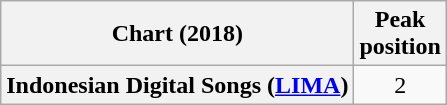<table class="wikitable sortable plainrowheaders" style="text-align:center">
<tr>
<th scope="col">Chart (2018)</th>
<th scope="col">Peak<br> position</th>
</tr>
<tr>
<th scope="row">Indonesian Digital Songs (<a href='#'>LIMA</a>)</th>
<td>2</td>
</tr>
</table>
